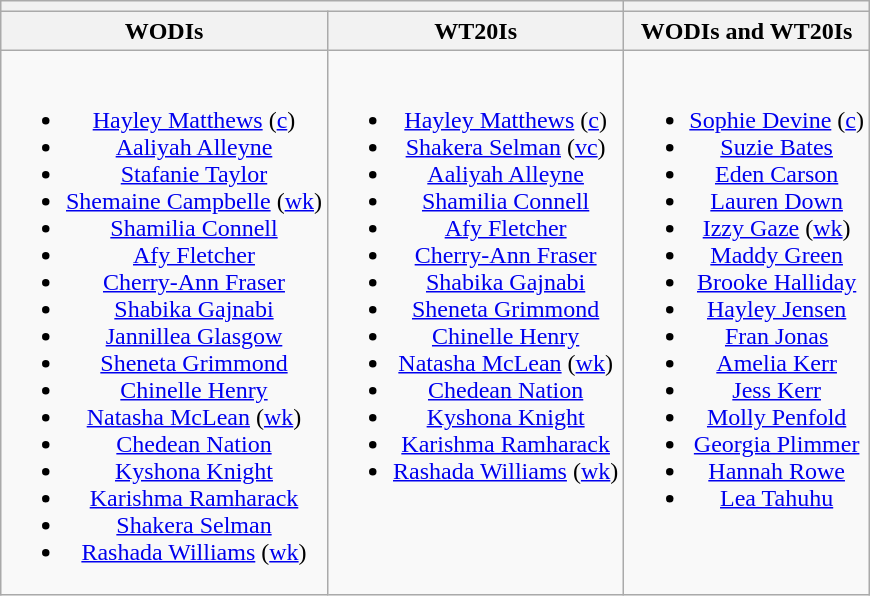<table class="wikitable" style="text-align:center; margin:auto">
<tr>
<th colspan=2></th>
<th></th>
</tr>
<tr>
<th>WODIs</th>
<th>WT20Is</th>
<th>WODIs and WT20Is</th>
</tr>
<tr style="vertical-align:top">
<td><br><ul><li><a href='#'>Hayley Matthews</a> (<a href='#'>c</a>)</li><li><a href='#'>Aaliyah Alleyne</a></li><li><a href='#'>Stafanie Taylor</a></li><li><a href='#'>Shemaine Campbelle</a> (<a href='#'>wk</a>)</li><li><a href='#'>Shamilia Connell</a></li><li><a href='#'>Afy Fletcher</a></li><li><a href='#'>Cherry-Ann Fraser</a></li><li><a href='#'>Shabika Gajnabi</a></li><li><a href='#'>Jannillea Glasgow</a></li><li><a href='#'>Sheneta Grimmond</a></li><li><a href='#'>Chinelle Henry</a></li><li><a href='#'>Natasha McLean</a> (<a href='#'>wk</a>)</li><li><a href='#'>Chedean Nation</a></li><li><a href='#'>Kyshona Knight</a></li><li><a href='#'>Karishma Ramharack</a></li><li><a href='#'>Shakera Selman</a></li><li><a href='#'>Rashada Williams</a> (<a href='#'>wk</a>)</li></ul></td>
<td><br><ul><li><a href='#'>Hayley Matthews</a> (<a href='#'>c</a>)</li><li><a href='#'>Shakera Selman</a> (<a href='#'>vc</a>)</li><li><a href='#'>Aaliyah Alleyne</a></li><li><a href='#'>Shamilia Connell</a></li><li><a href='#'>Afy Fletcher</a></li><li><a href='#'>Cherry-Ann Fraser</a></li><li><a href='#'>Shabika Gajnabi</a></li><li><a href='#'>Sheneta Grimmond</a></li><li><a href='#'>Chinelle Henry</a></li><li><a href='#'>Natasha McLean</a> (<a href='#'>wk</a>)</li><li><a href='#'>Chedean Nation</a></li><li><a href='#'>Kyshona Knight</a></li><li><a href='#'>Karishma Ramharack</a></li><li><a href='#'>Rashada Williams</a> (<a href='#'>wk</a>)</li></ul></td>
<td><br><ul><li><a href='#'>Sophie Devine</a> (<a href='#'>c</a>)</li><li><a href='#'>Suzie Bates</a></li><li><a href='#'>Eden Carson</a></li><li><a href='#'>Lauren Down</a></li><li><a href='#'>Izzy Gaze</a> (<a href='#'>wk</a>)</li><li><a href='#'>Maddy Green</a></li><li><a href='#'>Brooke Halliday</a></li><li><a href='#'>Hayley Jensen</a></li><li><a href='#'>Fran Jonas</a></li><li><a href='#'>Amelia Kerr</a></li><li><a href='#'>Jess Kerr</a></li><li><a href='#'>Molly Penfold</a></li><li><a href='#'>Georgia Plimmer</a></li><li><a href='#'>Hannah Rowe</a></li><li><a href='#'>Lea Tahuhu</a></li></ul></td>
</tr>
</table>
